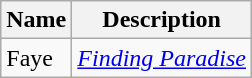<table class="wikitable sortable">
<tr>
<th>Name</th>
<th>Description</th>
</tr>
<tr>
<td>Faye</td>
<td><em><a href='#'>Finding Paradise</a></em></td>
</tr>
</table>
